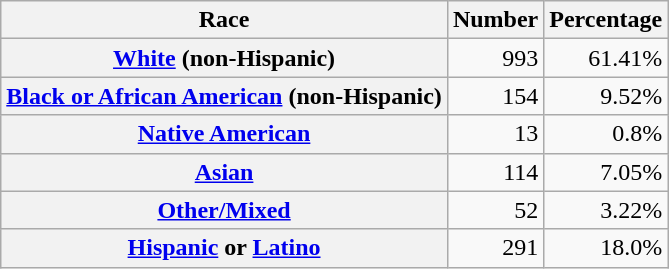<table class="wikitable" style="text-align:right">
<tr>
<th scope="col">Race</th>
<th scope="col">Number</th>
<th scope="col">Percentage</th>
</tr>
<tr>
<th scope="row"><a href='#'>White</a> (non-Hispanic)</th>
<td>993</td>
<td>61.41%</td>
</tr>
<tr>
<th scope="row"><a href='#'>Black or African American</a> (non-Hispanic)</th>
<td>154</td>
<td>9.52%</td>
</tr>
<tr>
<th scope="row"><a href='#'>Native American</a></th>
<td>13</td>
<td>0.8%</td>
</tr>
<tr>
<th scope="row"><a href='#'>Asian</a></th>
<td>114</td>
<td>7.05%</td>
</tr>
<tr>
<th scope="row"><a href='#'>Other/Mixed</a></th>
<td>52</td>
<td>3.22%</td>
</tr>
<tr>
<th scope="row"><a href='#'>Hispanic</a> or <a href='#'>Latino</a></th>
<td>291</td>
<td>18.0%</td>
</tr>
</table>
